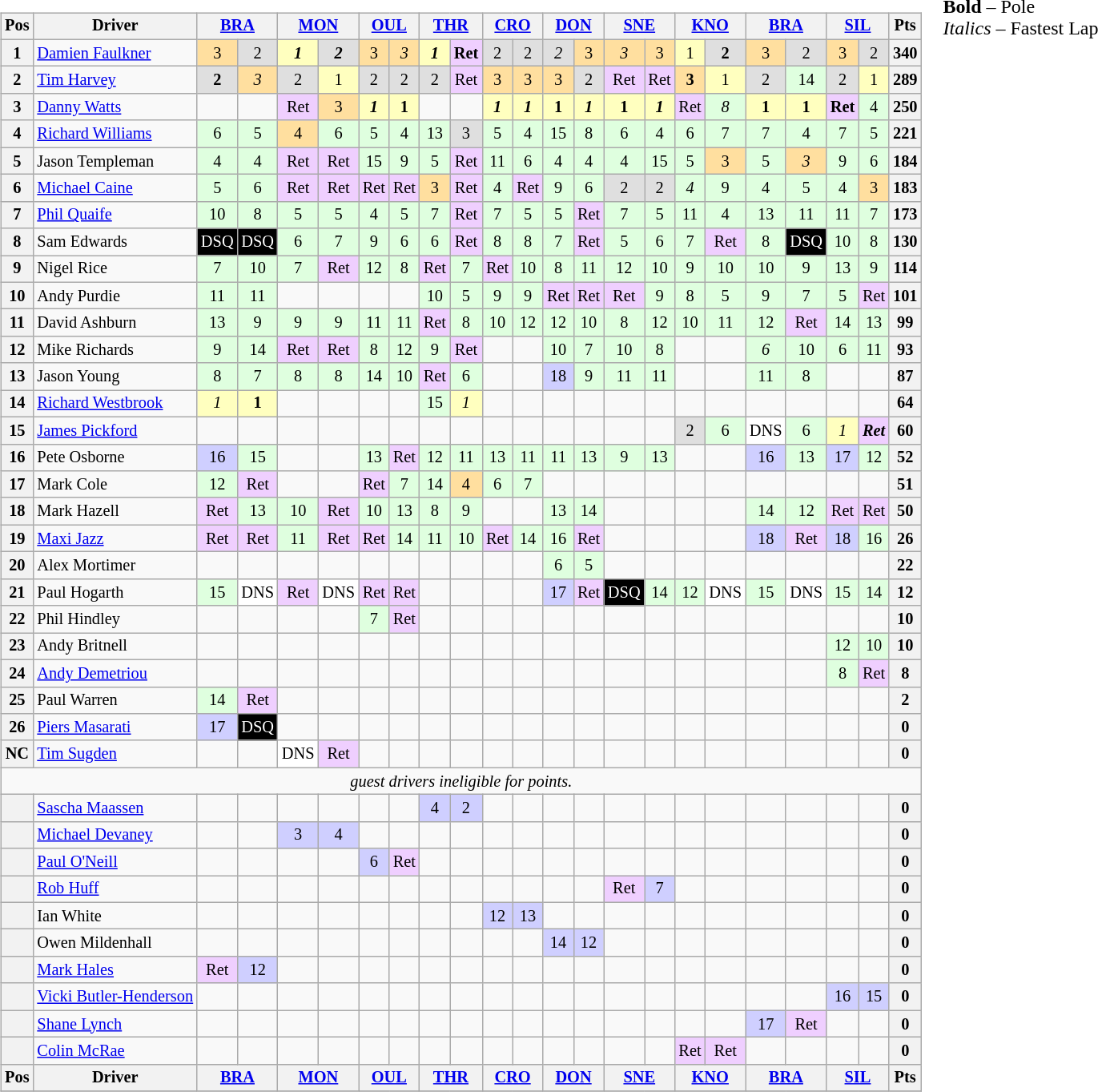<table>
<tr valign="top">
<td><br><table class="wikitable" style="font-size: 85%; text-align:center">
<tr valign="top">
<th valign="middle">Pos</th>
<th valign="middle">Driver</th>
<th colspan="2"><a href='#'>BRA</a></th>
<th colspan="2"><a href='#'>MON</a></th>
<th colspan="2"><a href='#'>OUL</a></th>
<th colspan="2"><a href='#'>THR</a></th>
<th colspan="2"><a href='#'>CRO</a></th>
<th colspan="2"><a href='#'>DON</a></th>
<th colspan="2"><a href='#'>SNE</a></th>
<th colspan="2"><a href='#'>KNO</a></th>
<th colspan="2"><a href='#'>BRA</a></th>
<th colspan="2"><a href='#'>SIL</a></th>
<th valign=middle>Pts</th>
</tr>
<tr>
<th>1</th>
<td align=left> <a href='#'>Damien Faulkner</a></td>
<td style="background:#FFDF9F;">3</td>
<td style="background:#DFDFDF;">2</td>
<td style="background:#FFFFBF;"><strong><em>1</em></strong></td>
<td style="background:#DFDFDF;"><strong><em>2</em></strong></td>
<td style="background:#FFDF9F;">3</td>
<td style="background:#FFDF9F;"><em>3</em></td>
<td style="background:#FFFFBF;"><strong><em>1</em></strong></td>
<td style="background:#EFCFFF;"><strong>Ret</strong></td>
<td style="background:#DFDFDF;">2</td>
<td style="background:#DFDFDF;">2</td>
<td style="background:#DFDFDF;"><em>2</em></td>
<td style="background:#FFDF9F;">3</td>
<td style="background:#FFDF9F;"><em>3</em></td>
<td style="background:#FFDF9F;">3</td>
<td style="background:#FFFFBF;">1</td>
<td style="background:#DFDFDF;"><strong>2</strong></td>
<td style="background:#FFDF9F;">3</td>
<td style="background:#DFDFDF;">2</td>
<td style="background:#FFDF9F;">3</td>
<td style="background:#DFDFDF;">2</td>
<th>340</th>
</tr>
<tr>
<th>2</th>
<td align=left> <a href='#'>Tim Harvey</a></td>
<td style="background:#DFDFDF;"><strong>2</strong></td>
<td style="background:#FFDF9F;"><em>3</em></td>
<td style="background:#DFDFDF;">2</td>
<td style="background:#FFFFBF;">1</td>
<td style="background:#DFDFDF;">2</td>
<td style="background:#DFDFDF;">2</td>
<td style="background:#DFDFDF;">2</td>
<td style="background:#EFCFFF;">Ret</td>
<td style="background:#FFDF9F;">3</td>
<td style="background:#FFDF9F;">3</td>
<td style="background:#FFDF9F;">3</td>
<td style="background:#DFDFDF;">2</td>
<td style="background:#EFCFFF;">Ret</td>
<td style="background:#EFCFFF;">Ret</td>
<td style="background:#FFDF9F;"><strong>3</strong></td>
<td style="background:#FFFFBF;">1</td>
<td style="background:#DFDFDF;">2</td>
<td style="background:#DFFFDF;">14</td>
<td style="background:#DFDFDF;">2</td>
<td style="background:#FFFFBF;">1</td>
<th>289</th>
</tr>
<tr>
<th>3</th>
<td align=left> <a href='#'>Danny Watts</a></td>
<td></td>
<td></td>
<td style="background:#EFCFFF;">Ret</td>
<td style="background:#FFDF9F;">3</td>
<td style="background:#FFFFBF;"><strong><em>1</em></strong></td>
<td style="background:#FFFFBF;"><strong>1</strong></td>
<td></td>
<td></td>
<td style="background:#FFFFBF;"><strong><em>1</em></strong></td>
<td style="background:#FFFFBF;"><strong><em>1</em></strong></td>
<td style="background:#FFFFBF;"><strong>1</strong></td>
<td style="background:#FFFFBF;"><strong><em>1</em></strong></td>
<td style="background:#FFFFBF;"><strong>1</strong></td>
<td style="background:#FFFFBF;"><strong><em>1</em></strong></td>
<td style="background:#EFCFFF;">Ret</td>
<td style="background:#DFFFDF;"><em>8</em></td>
<td style="background:#FFFFBF;"><strong>1</strong></td>
<td style="background:#FFFFBF;"><strong>1</strong></td>
<td style="background:#EFCFFF;"><strong>Ret</strong></td>
<td style="background:#DFFFDF;">4</td>
<th>250</th>
</tr>
<tr>
<th>4</th>
<td align=left> <a href='#'>Richard Williams</a></td>
<td style="background:#DFFFDF;">6</td>
<td style="background:#DFFFDF;">5</td>
<td style="background:#FFDF9F;">4</td>
<td style="background:#DFFFDF;">6</td>
<td style="background:#DFFFDF;">5</td>
<td style="background:#DFFFDF;">4</td>
<td style="background:#DFFFDF;">13</td>
<td style="background:#DFDFDF;">3</td>
<td style="background:#DFFFDF;">5</td>
<td style="background:#DFFFDF;">4</td>
<td style="background:#DFFFDF;">15</td>
<td style="background:#DFFFDF;">8</td>
<td style="background:#DFFFDF;">6</td>
<td style="background:#DFFFDF;">4</td>
<td style="background:#DFFFDF;">6</td>
<td style="background:#DFFFDF;">7</td>
<td style="background:#DFFFDF;">7</td>
<td style="background:#DFFFDF;">4</td>
<td style="background:#DFFFDF;">7</td>
<td style="background:#DFFFDF;">5</td>
<th>221</th>
</tr>
<tr>
<th>5</th>
<td align=left> Jason Templeman</td>
<td style="background:#DFFFDF;">4</td>
<td style="background:#DFFFDF;">4</td>
<td style="background:#EFCFFF;">Ret</td>
<td style="background:#EFCFFF;">Ret</td>
<td style="background:#DFFFDF;">15</td>
<td style="background:#DFFFDF;">9</td>
<td style="background:#DFFFDF;">5</td>
<td style="background:#EFCFFF;">Ret</td>
<td style="background:#DFFFDF;">11</td>
<td style="background:#DFFFDF;">6</td>
<td style="background:#DFFFDF;">4</td>
<td style="background:#DFFFDF;">4</td>
<td style="background:#DFFFDF;">4</td>
<td style="background:#DFFFDF;">15</td>
<td style="background:#DFFFDF;">5</td>
<td style="background:#FFDF9F;">3</td>
<td style="background:#DFFFDF;">5</td>
<td style="background:#FFDF9F;"><em>3</em></td>
<td style="background:#DFFFDF;">9</td>
<td style="background:#DFFFDF;">6</td>
<th>184</th>
</tr>
<tr>
<th>6</th>
<td align=left> <a href='#'>Michael Caine</a></td>
<td style="background:#DFFFDF;">5</td>
<td style="background:#DFFFDF;">6</td>
<td style="background:#EFCFFF;">Ret</td>
<td style="background:#EFCFFF;">Ret</td>
<td style="background:#EFCFFF;">Ret</td>
<td style="background:#EFCFFF;">Ret</td>
<td style="background:#FFDF9F;">3</td>
<td style="background:#EFCFFF;">Ret</td>
<td style="background:#DFFFDF;">4</td>
<td style="background:#EFCFFF;">Ret</td>
<td style="background:#DFFFDF;">9</td>
<td style="background:#DFFFDF;">6</td>
<td style="background:#DFDFDF;">2</td>
<td style="background:#DFDFDF;">2</td>
<td style="background:#DFFFDF;"><em>4</em></td>
<td style="background:#DFFFDF;">9</td>
<td style="background:#DFFFDF;">4</td>
<td style="background:#DFFFDF;">5</td>
<td style="background:#DFFFDF;">4</td>
<td style="background:#FFDF9F;">3</td>
<th>183</th>
</tr>
<tr>
<th>7</th>
<td align=left> <a href='#'>Phil Quaife</a></td>
<td style="background:#DFFFDF;">10</td>
<td style="background:#DFFFDF;">8</td>
<td style="background:#DFFFDF;">5</td>
<td style="background:#DFFFDF;">5</td>
<td style="background:#DFFFDF;">4</td>
<td style="background:#DFFFDF;">5</td>
<td style="background:#DFFFDF;">7</td>
<td style="background:#EFCFFF;">Ret</td>
<td style="background:#DFFFDF;">7</td>
<td style="background:#DFFFDF;">5</td>
<td style="background:#DFFFDF;">5</td>
<td style="background:#EFCFFF;">Ret</td>
<td style="background:#DFFFDF;">7</td>
<td style="background:#DFFFDF;">5</td>
<td style="background:#DFFFDF;">11</td>
<td style="background:#DFFFDF;">4</td>
<td style="background:#DFFFDF;">13</td>
<td style="background:#DFFFDF;">11</td>
<td style="background:#DFFFDF;">11</td>
<td style="background:#DFFFDF;">7</td>
<th>173</th>
</tr>
<tr>
<th>8</th>
<td align=left> Sam Edwards</td>
<td style="background:#000000; color:white">DSQ</td>
<td style="background:#000000; color:white">DSQ</td>
<td style="background:#DFFFDF;">6</td>
<td style="background:#DFFFDF;">7</td>
<td style="background:#DFFFDF;">9</td>
<td style="background:#DFFFDF;">6</td>
<td style="background:#DFFFDF;">6</td>
<td style="background:#EFCFFF;">Ret</td>
<td style="background:#DFFFDF;">8</td>
<td style="background:#DFFFDF;">8</td>
<td style="background:#DFFFDF;">7</td>
<td style="background:#EFCFFF;">Ret</td>
<td style="background:#DFFFDF;">5</td>
<td style="background:#DFFFDF;">6</td>
<td style="background:#DFFFDF;">7</td>
<td style="background:#EFCFFF;">Ret</td>
<td style="background:#DFFFDF;">8</td>
<td style="background:#000000; color:white">DSQ</td>
<td style="background:#DFFFDF;">10</td>
<td style="background:#DFFFDF;">8</td>
<th>130</th>
</tr>
<tr>
<th>9</th>
<td align=left> Nigel Rice</td>
<td style="background:#DFFFDF;">7</td>
<td style="background:#DFFFDF;">10</td>
<td style="background:#DFFFDF;">7</td>
<td style="background:#EFCFFF;">Ret</td>
<td style="background:#DFFFDF;">12</td>
<td style="background:#DFFFDF;">8</td>
<td style="background:#EFCFFF;">Ret</td>
<td style="background:#DFFFDF;">7</td>
<td style="background:#EFCFFF;">Ret</td>
<td style="background:#DFFFDF;">10</td>
<td style="background:#DFFFDF;">8</td>
<td style="background:#DFFFDF;">11</td>
<td style="background:#DFFFDF;">12</td>
<td style="background:#DFFFDF;">10</td>
<td style="background:#DFFFDF;">9</td>
<td style="background:#DFFFDF;">10</td>
<td style="background:#DFFFDF;">10</td>
<td style="background:#DFFFDF;">9</td>
<td style="background:#DFFFDF;">13</td>
<td style="background:#DFFFDF;">9</td>
<th>114</th>
</tr>
<tr>
<th>10</th>
<td align=left> Andy Purdie</td>
<td style="background:#DFFFDF;">11</td>
<td style="background:#DFFFDF;">11</td>
<td></td>
<td></td>
<td></td>
<td></td>
<td style="background:#DFFFDF;">10</td>
<td style="background:#DFFFDF;">5</td>
<td style="background:#DFFFDF;">9</td>
<td style="background:#DFFFDF;">9</td>
<td style="background:#EFCFFF;">Ret</td>
<td style="background:#EFCFFF;">Ret</td>
<td style="background:#EFCFFF;">Ret</td>
<td style="background:#DFFFDF;">9</td>
<td style="background:#DFFFDF;">8</td>
<td style="background:#DFFFDF;">5</td>
<td style="background:#DFFFDF;">9</td>
<td style="background:#DFFFDF;">7</td>
<td style="background:#DFFFDF;">5</td>
<td style="background:#EFCFFF;">Ret</td>
<th>101</th>
</tr>
<tr>
<th>11</th>
<td align=left> David Ashburn</td>
<td style="background:#DFFFDF;">13</td>
<td style="background:#DFFFDF;">9</td>
<td style="background:#DFFFDF;">9</td>
<td style="background:#DFFFDF;">9</td>
<td style="background:#DFFFDF;">11</td>
<td style="background:#DFFFDF;">11</td>
<td style="background:#EFCFFF;">Ret</td>
<td style="background:#DFFFDF;">8</td>
<td style="background:#DFFFDF;">10</td>
<td style="background:#DFFFDF;">12</td>
<td style="background:#DFFFDF;">12</td>
<td style="background:#DFFFDF;">10</td>
<td style="background:#DFFFDF;">8</td>
<td style="background:#DFFFDF;">12</td>
<td style="background:#DFFFDF;">10</td>
<td style="background:#DFFFDF;">11</td>
<td style="background:#DFFFDF;">12</td>
<td style="background:#EFCFFF;">Ret</td>
<td style="background:#DFFFDF;">14</td>
<td style="background:#DFFFDF;">13</td>
<th>99</th>
</tr>
<tr>
<th>12</th>
<td align=left> Mike Richards</td>
<td style="background:#DFFFDF;">9</td>
<td style="background:#DFFFDF;">14</td>
<td style="background:#EFCFFF;">Ret</td>
<td style="background:#EFCFFF;">Ret</td>
<td style="background:#DFFFDF;">8</td>
<td style="background:#DFFFDF;">12</td>
<td style="background:#DFFFDF;">9</td>
<td style="background:#EFCFFF;">Ret</td>
<td></td>
<td></td>
<td style="background:#DFFFDF;">10</td>
<td style="background:#DFFFDF;">7</td>
<td style="background:#DFFFDF;">10</td>
<td style="background:#DFFFDF;">8</td>
<td></td>
<td></td>
<td style="background:#DFFFDF;"><em>6</em></td>
<td style="background:#DFFFDF;">10</td>
<td style="background:#DFFFDF;">6</td>
<td style="background:#DFFFDF;">11</td>
<th>93</th>
</tr>
<tr>
<th>13</th>
<td align=left> Jason Young</td>
<td style="background:#DFFFDF;">8</td>
<td style="background:#DFFFDF;">7</td>
<td style="background:#DFFFDF;">8</td>
<td style="background:#DFFFDF;">8</td>
<td style="background:#DFFFDF;">14</td>
<td style="background:#DFFFDF;">10</td>
<td style="background:#EFCFFF;">Ret</td>
<td style="background:#DFFFDF;">6</td>
<td></td>
<td></td>
<td style="background:#CFCFFF;">18</td>
<td style="background:#DFFFDF;">9</td>
<td style="background:#DFFFDF;">11</td>
<td style="background:#DFFFDF;">11</td>
<td></td>
<td></td>
<td style="background:#DFFFDF;">11</td>
<td style="background:#DFFFDF;">8</td>
<td></td>
<td></td>
<th>87</th>
</tr>
<tr>
<th>14</th>
<td align=left> <a href='#'>Richard Westbrook</a></td>
<td style="background:#FFFFBF;"><em>1</em></td>
<td style="background:#FFFFBF;"><strong>1</strong></td>
<td></td>
<td></td>
<td></td>
<td></td>
<td style="background:#DFFFDF;">15</td>
<td style="background:#FFFFBF;"><em>1</em></td>
<td></td>
<td></td>
<td></td>
<td></td>
<td></td>
<td></td>
<td></td>
<td></td>
<td></td>
<td></td>
<td></td>
<td></td>
<th>64</th>
</tr>
<tr>
<th>15</th>
<td align=left> <a href='#'>James Pickford</a></td>
<td></td>
<td></td>
<td></td>
<td></td>
<td></td>
<td></td>
<td></td>
<td></td>
<td></td>
<td></td>
<td></td>
<td></td>
<td></td>
<td></td>
<td style="background:#DFDFDF;">2</td>
<td style="background:#DFFFDF;">6</td>
<td style="background:#FFFFFF;">DNS</td>
<td style="background:#DFFFDF;">6</td>
<td style="background:#FFFFBF;"><em>1</em></td>
<td style="background:#EFCFFF;"><strong><em>Ret</em></strong></td>
<th>60</th>
</tr>
<tr>
<th>16</th>
<td align=left> Pete Osborne</td>
<td style="background:#CFCFFF;">16</td>
<td style="background:#DFFFDF;">15</td>
<td></td>
<td></td>
<td style="background:#DFFFDF;">13</td>
<td style="background:#EFCFFF;">Ret</td>
<td style="background:#DFFFDF;">12</td>
<td style="background:#DFFFDF;">11</td>
<td style="background:#DFFFDF;">13</td>
<td style="background:#DFFFDF;">11</td>
<td style="background:#DFFFDF;">11</td>
<td style="background:#DFFFDF;">13</td>
<td style="background:#DFFFDF;">9</td>
<td style="background:#DFFFDF;">13</td>
<td></td>
<td></td>
<td style="background:#CFCFFF;">16</td>
<td style="background:#DFFFDF;">13</td>
<td style="background:#CFCFFF;">17</td>
<td style="background:#DFFFDF;">12</td>
<th>52</th>
</tr>
<tr>
<th>17</th>
<td align=left> Mark Cole</td>
<td style="background:#DFFFDF;">12</td>
<td style="background:#EFCFFF;">Ret</td>
<td></td>
<td></td>
<td style="background:#EFCFFF;">Ret</td>
<td style="background:#DFFFDF;">7</td>
<td style="background:#DFFFDF;">14</td>
<td style="background:#FFDF9F;">4</td>
<td style="background:#DFFFDF;">6</td>
<td style="background:#DFFFDF;">7</td>
<td></td>
<td></td>
<td></td>
<td></td>
<td></td>
<td></td>
<td></td>
<td></td>
<td></td>
<td></td>
<th>51</th>
</tr>
<tr>
<th>18</th>
<td align=left> Mark Hazell</td>
<td style="background:#EFCFFF;">Ret</td>
<td style="background:#DFFFDF;">13</td>
<td style="background:#DFFFDF;">10</td>
<td style="background:#EFCFFF;">Ret</td>
<td style="background:#DFFFDF;">10</td>
<td style="background:#DFFFDF;">13</td>
<td style="background:#DFFFDF;">8</td>
<td style="background:#DFFFDF;">9</td>
<td></td>
<td></td>
<td style="background:#DFFFDF;">13</td>
<td style="background:#DFFFDF;">14</td>
<td></td>
<td></td>
<td></td>
<td></td>
<td style="background:#DFFFDF;">14</td>
<td style="background:#DFFFDF;">12</td>
<td style="background:#EFCFFF;">Ret</td>
<td style="background:#EFCFFF;">Ret</td>
<th>50</th>
</tr>
<tr>
<th>19</th>
<td align=left> <a href='#'>Maxi Jazz</a></td>
<td style="background:#EFCFFF;">Ret</td>
<td style="background:#EFCFFF;">Ret</td>
<td style="background:#DFFFDF;">11</td>
<td style="background:#EFCFFF;">Ret</td>
<td style="background:#EFCFFF;">Ret</td>
<td style="background:#DFFFDF;">14</td>
<td style="background:#DFFFDF;">11</td>
<td style="background:#DFFFDF;">10</td>
<td style="background:#EFCFFF;">Ret</td>
<td style="background:#DFFFDF;">14</td>
<td style="background:#DFFFDF;">16</td>
<td style="background:#EFCFFF;">Ret</td>
<td></td>
<td></td>
<td></td>
<td></td>
<td style="background:#CFCFFF;">18</td>
<td style="background:#EFCFFF;">Ret</td>
<td style="background:#CFCFFF;">18</td>
<td style="background:#DFFFDF;">16</td>
<th>26</th>
</tr>
<tr>
<th>20</th>
<td align=left> Alex Mortimer</td>
<td></td>
<td></td>
<td></td>
<td></td>
<td></td>
<td></td>
<td></td>
<td></td>
<td></td>
<td></td>
<td style="background:#DFFFDF;">6</td>
<td style="background:#DFFFDF;">5</td>
<td></td>
<td></td>
<td></td>
<td></td>
<td></td>
<td></td>
<td></td>
<td></td>
<th>22</th>
</tr>
<tr>
<th>21</th>
<td align=left> Paul Hogarth</td>
<td style="background:#DFFFDF;">15</td>
<td style="background:#FFFFFF;">DNS</td>
<td style="background:#EFCFFF;">Ret</td>
<td style="background:#FFFFFF;">DNS</td>
<td style="background:#EFCFFF;">Ret</td>
<td style="background:#EFCFFF;">Ret</td>
<td></td>
<td></td>
<td></td>
<td></td>
<td style="background:#CFCFFF;">17</td>
<td style="background:#EFCFFF;">Ret</td>
<td style="background:#000000; color:white">DSQ</td>
<td style="background:#DFFFDF;">14</td>
<td style="background:#DFFFDF;">12</td>
<td style="background:#FFFFFF;">DNS</td>
<td style="background:#DFFFDF;">15</td>
<td style="background:#FFFFFF;">DNS</td>
<td style="background:#DFFFDF;">15</td>
<td style="background:#DFFFDF;">14</td>
<th>12</th>
</tr>
<tr>
<th>22</th>
<td align=left> Phil Hindley</td>
<td></td>
<td></td>
<td></td>
<td></td>
<td style="background:#DFFFDF;">7</td>
<td style="background:#EFCFFF;">Ret</td>
<td></td>
<td></td>
<td></td>
<td></td>
<td></td>
<td></td>
<td></td>
<td></td>
<td></td>
<td></td>
<td></td>
<td></td>
<td></td>
<td></td>
<th>10</th>
</tr>
<tr>
<th>23</th>
<td align=left> Andy Britnell</td>
<td></td>
<td></td>
<td></td>
<td></td>
<td></td>
<td></td>
<td></td>
<td></td>
<td></td>
<td></td>
<td></td>
<td></td>
<td></td>
<td></td>
<td></td>
<td></td>
<td></td>
<td></td>
<td style="background:#DFFFDF;">12</td>
<td style="background:#DFFFDF;">10</td>
<th>10</th>
</tr>
<tr>
<th>24</th>
<td align=left> <a href='#'>Andy Demetriou</a></td>
<td></td>
<td></td>
<td></td>
<td></td>
<td></td>
<td></td>
<td></td>
<td></td>
<td></td>
<td></td>
<td></td>
<td></td>
<td></td>
<td></td>
<td></td>
<td></td>
<td></td>
<td></td>
<td style="background:#DFFFDF;">8</td>
<td style="background:#EFCFFF;">Ret</td>
<th>8</th>
</tr>
<tr>
<th>25</th>
<td align=left> Paul Warren</td>
<td style="background:#DFFFDF;">14</td>
<td style="background:#EFCFFF;">Ret</td>
<td></td>
<td></td>
<td></td>
<td></td>
<td></td>
<td></td>
<td></td>
<td></td>
<td></td>
<td></td>
<td></td>
<td></td>
<td></td>
<td></td>
<td></td>
<td></td>
<td></td>
<td></td>
<th>2</th>
</tr>
<tr>
<th>26</th>
<td align=left> <a href='#'>Piers Masarati</a></td>
<td style="background:#CFCFFF;">17</td>
<td style="background:#000000; color:white">DSQ</td>
<td></td>
<td></td>
<td></td>
<td></td>
<td></td>
<td></td>
<td></td>
<td></td>
<td></td>
<td></td>
<td></td>
<td></td>
<td></td>
<td></td>
<td></td>
<td></td>
<td></td>
<td></td>
<th>0</th>
</tr>
<tr>
<th>NC</th>
<td align=left> <a href='#'>Tim Sugden</a></td>
<td></td>
<td></td>
<td style="background:#FFFFFF;">DNS</td>
<td style="background:#EFCFFF;">Ret</td>
<td></td>
<td></td>
<td></td>
<td></td>
<td></td>
<td></td>
<td></td>
<td></td>
<td></td>
<td></td>
<td></td>
<td></td>
<td></td>
<td></td>
<td></td>
<td></td>
<th>0</th>
</tr>
<tr>
<td colspan=23 align=center><em>guest drivers ineligible for points.</em></td>
</tr>
<tr>
<th></th>
<td align=left> <a href='#'>Sascha Maassen</a></td>
<td></td>
<td></td>
<td></td>
<td></td>
<td></td>
<td></td>
<td style="background:#CFCFFF;">4</td>
<td style="background:#CFCFFF;">2</td>
<td></td>
<td></td>
<td></td>
<td></td>
<td></td>
<td></td>
<td></td>
<td></td>
<td></td>
<td></td>
<td></td>
<td></td>
<th>0</th>
</tr>
<tr>
<th></th>
<td align=left> <a href='#'>Michael Devaney</a></td>
<td></td>
<td></td>
<td style="background:#CFCFFF;">3</td>
<td style="background:#CFCFFF;">4</td>
<td></td>
<td></td>
<td></td>
<td></td>
<td></td>
<td></td>
<td></td>
<td></td>
<td></td>
<td></td>
<td></td>
<td></td>
<td></td>
<td></td>
<td></td>
<td></td>
<th>0</th>
</tr>
<tr>
<th></th>
<td align=left> <a href='#'>Paul O'Neill</a></td>
<td></td>
<td></td>
<td></td>
<td></td>
<td style="background:#CFCFFF;">6</td>
<td style="background:#EFCFFF;">Ret</td>
<td></td>
<td></td>
<td></td>
<td></td>
<td></td>
<td></td>
<td></td>
<td></td>
<td></td>
<td></td>
<td></td>
<td></td>
<td></td>
<td></td>
<th>0</th>
</tr>
<tr>
<th></th>
<td align=left> <a href='#'>Rob Huff</a></td>
<td></td>
<td></td>
<td></td>
<td></td>
<td></td>
<td></td>
<td></td>
<td></td>
<td></td>
<td></td>
<td></td>
<td></td>
<td style="background:#EFCFFF;">Ret</td>
<td style="background:#CFCFFF;">7</td>
<td></td>
<td></td>
<td></td>
<td></td>
<td></td>
<td></td>
<th>0</th>
</tr>
<tr>
<th></th>
<td align=left> Ian White</td>
<td></td>
<td></td>
<td></td>
<td></td>
<td></td>
<td></td>
<td></td>
<td></td>
<td style="background:#CFCFFF;">12</td>
<td style="background:#CFCFFF;">13</td>
<td></td>
<td></td>
<td></td>
<td></td>
<td></td>
<td></td>
<td></td>
<td></td>
<td></td>
<td></td>
<th>0</th>
</tr>
<tr>
<th></th>
<td align=left> Owen Mildenhall</td>
<td></td>
<td></td>
<td></td>
<td></td>
<td></td>
<td></td>
<td></td>
<td></td>
<td></td>
<td></td>
<td style="background:#CFCFFF;">14</td>
<td style="background:#CFCFFF;">12</td>
<td></td>
<td></td>
<td></td>
<td></td>
<td></td>
<td></td>
<td></td>
<td></td>
<th>0</th>
</tr>
<tr>
<th></th>
<td align=left> <a href='#'>Mark Hales</a></td>
<td style="background:#EFCFFF;">Ret</td>
<td style="background:#CFCFFF;">12</td>
<td></td>
<td></td>
<td></td>
<td></td>
<td></td>
<td></td>
<td></td>
<td></td>
<td></td>
<td></td>
<td></td>
<td></td>
<td></td>
<td></td>
<td></td>
<td></td>
<td></td>
<td></td>
<th>0</th>
</tr>
<tr>
<th></th>
<td align=left> <a href='#'>Vicki Butler-Henderson</a></td>
<td></td>
<td></td>
<td></td>
<td></td>
<td></td>
<td></td>
<td></td>
<td></td>
<td></td>
<td></td>
<td></td>
<td></td>
<td></td>
<td></td>
<td></td>
<td></td>
<td></td>
<td></td>
<td style="background:#CFCFFF;">16</td>
<td style="background:#CFCFFF;">15</td>
<th>0</th>
</tr>
<tr>
<th></th>
<td align=left> <a href='#'>Shane Lynch</a></td>
<td></td>
<td></td>
<td></td>
<td></td>
<td></td>
<td></td>
<td></td>
<td></td>
<td></td>
<td></td>
<td></td>
<td></td>
<td></td>
<td></td>
<td></td>
<td></td>
<td style="background:#CFCFFF;">17</td>
<td style="background:#EFCFFF;">Ret</td>
<td></td>
<td></td>
<th>0</th>
</tr>
<tr>
<th></th>
<td align=left> <a href='#'>Colin McRae</a></td>
<td></td>
<td></td>
<td></td>
<td></td>
<td></td>
<td></td>
<td></td>
<td></td>
<td></td>
<td></td>
<td></td>
<td></td>
<td></td>
<td></td>
<td style="background:#EFCFFF;">Ret</td>
<td style="background:#EFCFFF;">Ret</td>
<td></td>
<td></td>
<td></td>
<td></td>
<th>0</th>
</tr>
<tr valign="top">
<th valign="middle">Pos</th>
<th valign="middle">Driver</th>
<th colspan="2"><a href='#'>BRA</a></th>
<th colspan="2"><a href='#'>MON</a></th>
<th colspan="2"><a href='#'>OUL</a></th>
<th colspan="2"><a href='#'>THR</a></th>
<th colspan="2"><a href='#'>CRO</a></th>
<th colspan="2"><a href='#'>DON</a></th>
<th colspan="2"><a href='#'>SNE</a></th>
<th colspan="2"><a href='#'>KNO</a></th>
<th colspan="2"><a href='#'>BRA</a></th>
<th colspan="2"><a href='#'>SIL</a></th>
<th valign=middle>Pts</th>
</tr>
<tr>
</tr>
</table>
</td>
<td valign="top"><br>
<span><strong>Bold</strong> – Pole<br>
<em>Italics</em> – Fastest Lap</span></td>
</tr>
</table>
